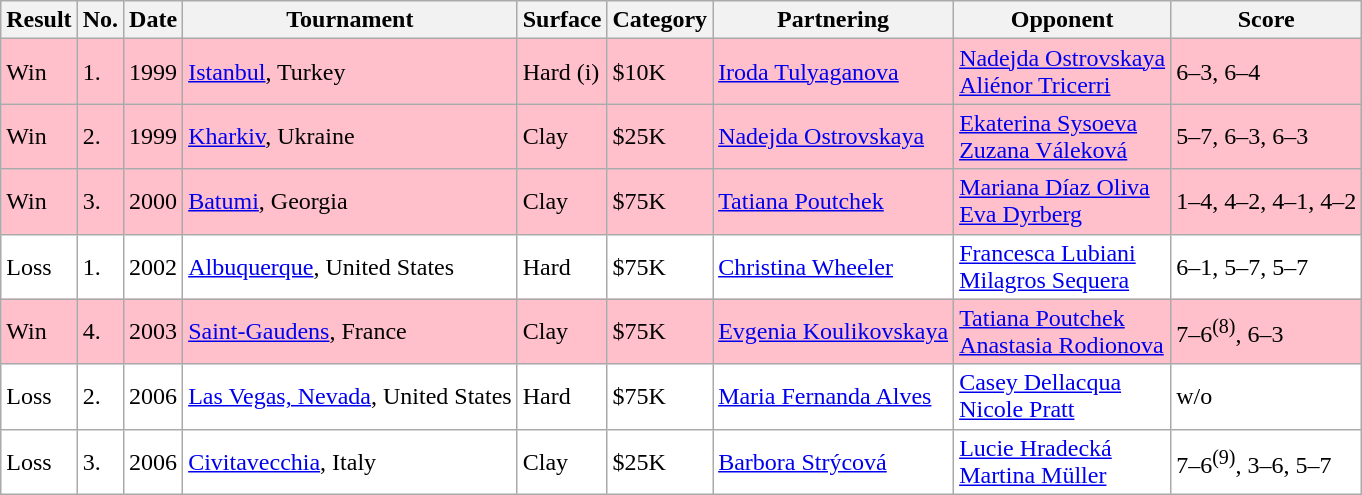<table class="wikitable">
<tr>
<th>Result</th>
<th>No.</th>
<th>Date</th>
<th>Tournament</th>
<th>Surface</th>
<th>Category</th>
<th>Partnering</th>
<th>Opponent</th>
<th>Score</th>
</tr>
<tr bgcolor="pink">
<td>Win</td>
<td>1.</td>
<td>1999</td>
<td><a href='#'>Istanbul</a>, Turkey</td>
<td>Hard (i)</td>
<td>$10K</td>
<td> <a href='#'>Iroda Tulyaganova</a></td>
<td> <a href='#'>Nadejda Ostrovskaya</a> <br>  <a href='#'>Aliénor Tricerri</a></td>
<td>6–3, 6–4</td>
</tr>
<tr bgcolor="pink">
<td>Win</td>
<td>2.</td>
<td>1999</td>
<td><a href='#'>Kharkiv</a>, Ukraine</td>
<td>Clay</td>
<td>$25K</td>
<td> <a href='#'>Nadejda Ostrovskaya</a></td>
<td> <a href='#'>Ekaterina Sysoeva</a> <br>  <a href='#'>Zuzana Váleková</a></td>
<td>5–7, 6–3, 6–3</td>
</tr>
<tr bgcolor="pink">
<td>Win</td>
<td>3.</td>
<td>2000</td>
<td><a href='#'>Batumi</a>, Georgia</td>
<td>Clay</td>
<td>$75K</td>
<td> <a href='#'>Tatiana Poutchek</a></td>
<td> <a href='#'>Mariana Díaz Oliva</a> <br>  <a href='#'>Eva Dyrberg</a></td>
<td>1–4, 4–2, 4–1, 4–2</td>
</tr>
<tr bgcolor="#ffffff">
<td>Loss</td>
<td>1.</td>
<td>2002</td>
<td><a href='#'>Albuquerque</a>, United States</td>
<td>Hard</td>
<td>$75K</td>
<td> <a href='#'>Christina Wheeler</a></td>
<td> <a href='#'>Francesca Lubiani</a> <br>  <a href='#'>Milagros Sequera</a></td>
<td>6–1, 5–7, 5–7</td>
</tr>
<tr bgcolor="pink">
<td>Win</td>
<td>4.</td>
<td>2003</td>
<td><a href='#'>Saint-Gaudens</a>, France</td>
<td>Clay</td>
<td>$75K</td>
<td> <a href='#'>Evgenia Koulikovskaya</a></td>
<td> <a href='#'>Tatiana Poutchek</a> <br>  <a href='#'>Anastasia Rodionova</a></td>
<td>7–6<sup>(8)</sup>, 6–3</td>
</tr>
<tr bgcolor="#ffffff">
<td>Loss</td>
<td>2.</td>
<td>2006</td>
<td><a href='#'>Las Vegas, Nevada</a>, United States</td>
<td>Hard</td>
<td>$75K</td>
<td> <a href='#'>Maria Fernanda Alves</a></td>
<td> <a href='#'>Casey Dellacqua</a> <br>  <a href='#'>Nicole Pratt</a></td>
<td>w/o</td>
</tr>
<tr bgcolor="#ffffff">
<td>Loss</td>
<td>3.</td>
<td>2006</td>
<td><a href='#'>Civitavecchia</a>, Italy</td>
<td>Clay</td>
<td>$25K</td>
<td> <a href='#'>Barbora Strýcová</a></td>
<td> <a href='#'>Lucie Hradecká</a> <br>  <a href='#'>Martina Müller</a></td>
<td>7–6<sup>(9)</sup>, 3–6, 5–7</td>
</tr>
</table>
